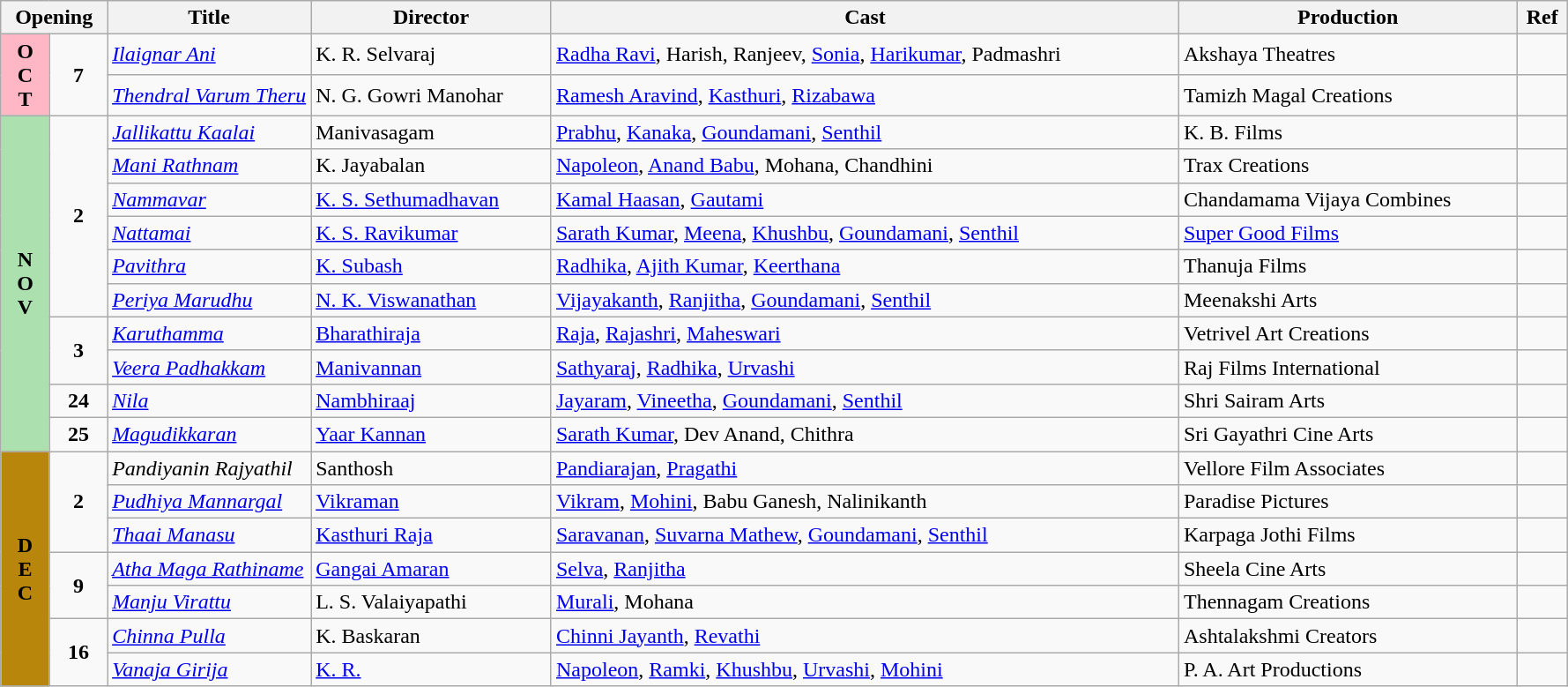<table class="wikitable">
<tr>
<th colspan="2"><strong>Opening</strong></th>
<th width="13%"><strong>Title</strong></th>
<th><strong>Director</strong></th>
<th><strong>Cast</strong></th>
<th><strong>Production</strong></th>
<th><strong>Ref</strong></th>
</tr>
<tr October!>
<td rowspan="2" valign="center" align="center" style="background:#FFB7C5;"><strong>O<br>C<br>T</strong></td>
<td rowspan="2" align="center"><strong>7</strong></td>
<td><em><a href='#'>Ilaignar Ani</a></em></td>
<td>K. R. Selvaraj</td>
<td><a href='#'>Radha Ravi</a>, Harish, Ranjeev, <a href='#'>Sonia</a>, <a href='#'>Harikumar</a>, Padmashri</td>
<td>Akshaya Theatres</td>
<td></td>
</tr>
<tr>
<td><em><a href='#'>Thendral Varum Theru</a></em></td>
<td>N. G. Gowri Manohar</td>
<td><a href='#'>Ramesh Aravind</a>, <a href='#'>Kasthuri</a>, <a href='#'>Rizabawa</a></td>
<td>Tamizh Magal Creations</td>
<td></td>
</tr>
<tr November!>
<td rowspan="10" valign="center" align="center" style="background:#ACE1AF;"><strong>N<br>O<br>V</strong></td>
<td rowspan="6" align="center"><strong>2</strong></td>
<td><em><a href='#'>Jallikattu Kaalai</a></em></td>
<td>Manivasagam</td>
<td><a href='#'>Prabhu</a>, <a href='#'>Kanaka</a>, <a href='#'>Goundamani</a>, <a href='#'>Senthil</a></td>
<td>K. B. Films</td>
<td></td>
</tr>
<tr>
<td><em><a href='#'>Mani Rathnam</a></em></td>
<td>K. Jayabalan</td>
<td><a href='#'>Napoleon</a>, <a href='#'>Anand Babu</a>, Mohana, Chandhini</td>
<td>Trax Creations</td>
<td></td>
</tr>
<tr>
<td><em><a href='#'>Nammavar</a></em></td>
<td><a href='#'>K. S. Sethumadhavan</a></td>
<td><a href='#'>Kamal Haasan</a>, <a href='#'>Gautami</a></td>
<td>Chandamama Vijaya Combines</td>
<td></td>
</tr>
<tr>
<td><em><a href='#'>Nattamai</a></em></td>
<td><a href='#'>K. S. Ravikumar</a></td>
<td><a href='#'>Sarath Kumar</a>, <a href='#'>Meena</a>, <a href='#'>Khushbu</a>, <a href='#'>Goundamani</a>, <a href='#'>Senthil</a></td>
<td><a href='#'>Super Good Films</a></td>
<td></td>
</tr>
<tr>
<td><em><a href='#'>Pavithra</a></em></td>
<td><a href='#'>K. Subash</a></td>
<td><a href='#'>Radhika</a>, <a href='#'>Ajith Kumar</a>, <a href='#'>Keerthana</a></td>
<td>Thanuja Films</td>
<td></td>
</tr>
<tr>
<td><em><a href='#'>Periya Marudhu</a></em></td>
<td><a href='#'>N. K. Viswanathan</a></td>
<td><a href='#'>Vijayakanth</a>, <a href='#'>Ranjitha</a>, <a href='#'>Goundamani</a>, <a href='#'>Senthil</a></td>
<td>Meenakshi Arts</td>
<td></td>
</tr>
<tr>
<td rowspan="2" align="center"><strong>3</strong></td>
<td><em><a href='#'>Karuthamma</a></em></td>
<td><a href='#'>Bharathiraja</a></td>
<td><a href='#'>Raja</a>, <a href='#'>Rajashri</a>, <a href='#'>Maheswari</a></td>
<td>Vetrivel Art Creations</td>
<td></td>
</tr>
<tr>
<td><em><a href='#'>Veera Padhakkam</a></em></td>
<td><a href='#'>Manivannan</a></td>
<td><a href='#'>Sathyaraj</a>, <a href='#'>Radhika</a>, <a href='#'>Urvashi</a></td>
<td>Raj Films International</td>
<td></td>
</tr>
<tr>
<td rowspan="1" align="center"><strong>24</strong></td>
<td><em><a href='#'>Nila</a></em></td>
<td><a href='#'>Nambhiraaj</a></td>
<td><a href='#'>Jayaram</a>, <a href='#'>Vineetha</a>,  <a href='#'>Goundamani</a>, <a href='#'>Senthil</a></td>
<td>Shri Sairam Arts</td>
<td></td>
</tr>
<tr>
<td rowspan="1" align="center"><strong>25</strong></td>
<td><em><a href='#'>Magudikkaran</a></em></td>
<td><a href='#'>Yaar Kannan</a></td>
<td><a href='#'>Sarath Kumar</a>, Dev Anand, Chithra</td>
<td>Sri Gayathri Cine Arts</td>
<td></td>
</tr>
<tr December!>
<td rowspan="7" valign="center" align="center" style="background:#B8860B;"><strong>D<br>E<br>C</strong></td>
<td rowspan="3" align="center"><strong>2</strong></td>
<td><em>Pandiyanin Rajyathil</em></td>
<td>Santhosh</td>
<td><a href='#'>Pandiarajan</a>, <a href='#'>Pragathi</a></td>
<td>Vellore Film Associates</td>
<td></td>
</tr>
<tr>
<td><em><a href='#'>Pudhiya Mannargal</a></em></td>
<td><a href='#'>Vikraman</a></td>
<td><a href='#'>Vikram</a>, <a href='#'>Mohini</a>, Babu Ganesh, Nalinikanth</td>
<td>Paradise Pictures</td>
<td></td>
</tr>
<tr>
<td><em><a href='#'>Thaai Manasu</a></em></td>
<td><a href='#'>Kasthuri Raja</a></td>
<td><a href='#'>Saravanan</a>, <a href='#'>Suvarna Mathew</a>,  <a href='#'>Goundamani</a>, <a href='#'>Senthil</a></td>
<td>Karpaga Jothi Films</td>
<td></td>
</tr>
<tr>
<td rowspan="2" align="center"><strong>9</strong></td>
<td><em><a href='#'>Atha Maga Rathiname</a></em></td>
<td><a href='#'>Gangai Amaran</a></td>
<td><a href='#'>Selva</a>, <a href='#'>Ranjitha</a></td>
<td>Sheela Cine Arts</td>
<td></td>
</tr>
<tr>
<td><em><a href='#'>Manju Virattu</a></em></td>
<td>L. S. Valaiyapathi</td>
<td><a href='#'>Murali</a>, Mohana</td>
<td>Thennagam Creations</td>
<td></td>
</tr>
<tr>
<td rowspan="2" align="center"><strong>16</strong></td>
<td><em><a href='#'>Chinna Pulla</a></em></td>
<td>K. Baskaran</td>
<td><a href='#'>Chinni Jayanth</a>, <a href='#'>Revathi</a></td>
<td>Ashtalakshmi Creators</td>
<td></td>
</tr>
<tr>
<td><em><a href='#'>Vanaja Girija</a></em></td>
<td><a href='#'>K. R.</a></td>
<td><a href='#'>Napoleon</a>, <a href='#'>Ramki</a>, <a href='#'>Khushbu</a>, <a href='#'>Urvashi</a>, <a href='#'>Mohini</a></td>
<td>P. A. Art Productions</td>
<td></td>
</tr>
</table>
